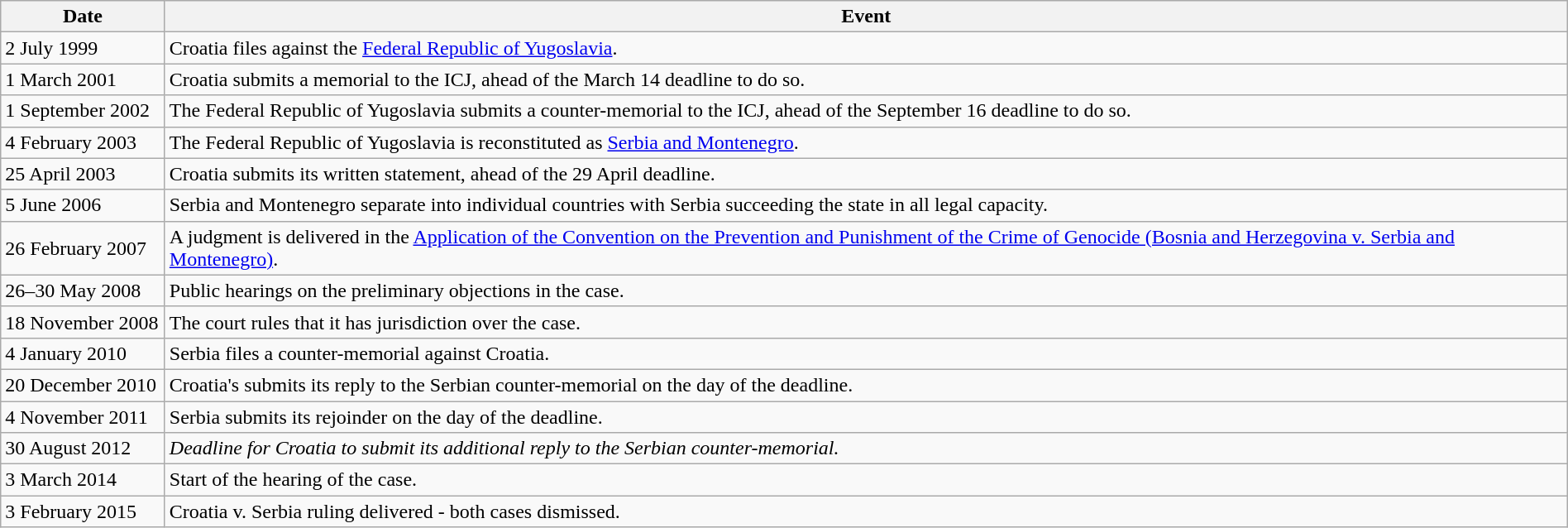<table class="wikitable" width="100%">
<tr>
<th width="125">Date</th>
<th>Event</th>
</tr>
<tr>
<td>2 July 1999</td>
<td>Croatia files against the <a href='#'>Federal Republic of Yugoslavia</a>.</td>
</tr>
<tr>
<td>1 March 2001</td>
<td>Croatia submits a memorial to the ICJ, ahead of the March 14 deadline to do so.</td>
</tr>
<tr>
<td>1 September 2002</td>
<td>The Federal Republic of Yugoslavia submits a counter-memorial to the ICJ, ahead of the September 16 deadline to do so.</td>
</tr>
<tr>
<td>4 February 2003</td>
<td>The Federal Republic of Yugoslavia is reconstituted as <a href='#'>Serbia and Montenegro</a>.</td>
</tr>
<tr>
<td>25 April 2003</td>
<td>Croatia submits its written statement, ahead of the 29 April deadline.</td>
</tr>
<tr>
<td>5 June 2006</td>
<td>Serbia and Montenegro separate into individual countries with Serbia succeeding the state in all legal capacity.</td>
</tr>
<tr>
<td>26 February 2007</td>
<td>A judgment is delivered in the <a href='#'>Application of the Convention on the Prevention and Punishment of the Crime of Genocide (Bosnia and Herzegovina v. Serbia and Montenegro)</a>.</td>
</tr>
<tr>
<td>26–30 May 2008</td>
<td>Public hearings on the preliminary objections in the case.</td>
</tr>
<tr>
<td>18 November 2008</td>
<td>The court rules that it has jurisdiction over the case.</td>
</tr>
<tr>
<td>4 January 2010</td>
<td>Serbia files a counter-memorial against Croatia.</td>
</tr>
<tr>
<td>20 December 2010</td>
<td>Croatia's submits its reply to the Serbian counter-memorial on the day of the deadline.</td>
</tr>
<tr>
<td>4 November 2011</td>
<td>Serbia submits its rejoinder on the day of the deadline.</td>
</tr>
<tr>
<td>30 August 2012</td>
<td><em>Deadline for Croatia to submit its additional reply to the Serbian counter-memorial.</em></td>
</tr>
<tr>
<td>3 March 2014</td>
<td>Start of the hearing of the case.</td>
</tr>
<tr>
<td>3 February 2015</td>
<td>Croatia v. Serbia ruling delivered - both cases  dismissed.</td>
</tr>
</table>
